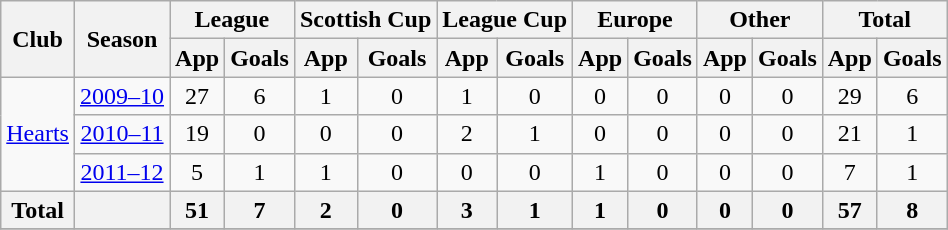<table class="wikitable">
<tr>
<th rowspan=2>Club</th>
<th rowspan=2>Season</th>
<th colspan=2>League</th>
<th colspan=2>Scottish Cup</th>
<th colspan=2>League Cup</th>
<th colspan=2>Europe</th>
<th colspan=2>Other</th>
<th colspan=2>Total</th>
</tr>
<tr>
<th>App</th>
<th>Goals</th>
<th>App</th>
<th>Goals</th>
<th>App</th>
<th>Goals</th>
<th>App</th>
<th>Goals</th>
<th>App</th>
<th>Goals</th>
<th>App</th>
<th>Goals</th>
</tr>
<tr align=center>
<td rowspan=3><a href='#'>Hearts</a></td>
<td><a href='#'>2009–10</a></td>
<td>27</td>
<td>6</td>
<td>1</td>
<td>0</td>
<td>1</td>
<td>0</td>
<td>0</td>
<td>0</td>
<td>0</td>
<td>0</td>
<td>29</td>
<td>6</td>
</tr>
<tr align=center>
<td><a href='#'>2010–11</a></td>
<td>19</td>
<td>0</td>
<td>0</td>
<td>0</td>
<td>2</td>
<td>1</td>
<td>0</td>
<td>0</td>
<td>0</td>
<td>0</td>
<td>21</td>
<td>1</td>
</tr>
<tr align=center>
<td><a href='#'>2011–12</a></td>
<td>5</td>
<td>1</td>
<td>1</td>
<td>0</td>
<td>0</td>
<td>0</td>
<td>1</td>
<td>0</td>
<td>0</td>
<td>0</td>
<td>7</td>
<td>1</td>
</tr>
<tr align=center>
<th>Total</th>
<th></th>
<th>51</th>
<th>7</th>
<th>2</th>
<th>0</th>
<th>3</th>
<th>1</th>
<th>1</th>
<th>0</th>
<th>0</th>
<th>0</th>
<th>57</th>
<th>8</th>
</tr>
<tr>
</tr>
</table>
